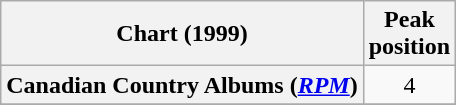<table class="wikitable sortable plainrowheaders" style="text-align:center">
<tr>
<th scope="col">Chart (1999)</th>
<th scope="col">Peak<br> position</th>
</tr>
<tr>
<th scope="row">Canadian Country Albums (<em><a href='#'>RPM</a></em>)</th>
<td>4</td>
</tr>
<tr>
</tr>
<tr>
</tr>
<tr>
</tr>
</table>
